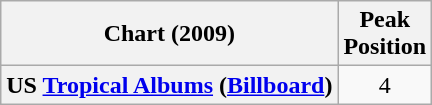<table class="wikitable plainrowheaders" style="text-align:center;">
<tr>
<th scope="col">Chart (2009)</th>
<th scope="col">Peak <br> Position</th>
</tr>
<tr>
<th scope="row">US <a href='#'>Tropical Albums</a> (<a href='#'>Billboard</a>)</th>
<td style="text-align:center;">4</td>
</tr>
</table>
